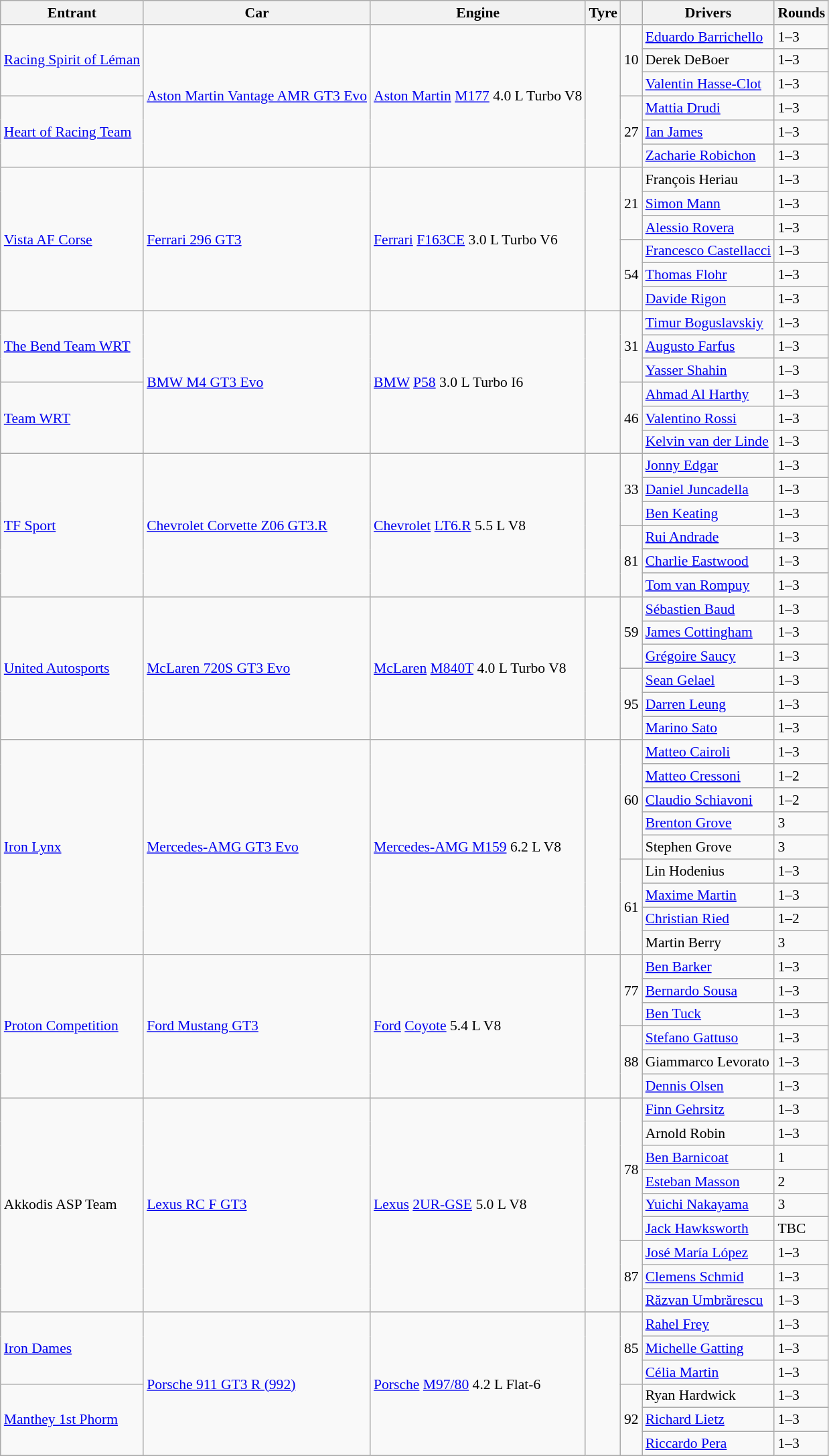<table class="wikitable" style="font-size:90%;">
<tr>
<th>Entrant</th>
<th>Car</th>
<th>Engine</th>
<th>Tyre</th>
<th></th>
<th>Drivers</th>
<th>Rounds</th>
</tr>
<tr>
<td rowspan="3"> <a href='#'>Racing Spirit of Léman</a></td>
<td rowspan="6" nowrap><a href='#'>Aston Martin Vantage AMR GT3 Evo</a></td>
<td rowspan="6" nowrap><a href='#'>Aston Martin</a> <a href='#'>M177</a> 4.0 L Turbo V8</td>
<td rowspan="6" align="center"></td>
<td rowspan="3" align="center">10</td>
<td> <a href='#'>Eduardo Barrichello</a></td>
<td>1–3</td>
</tr>
<tr>
<td> Derek DeBoer</td>
<td>1–3</td>
</tr>
<tr>
<td> <a href='#'>Valentin Hasse-Clot</a></td>
<td>1–3</td>
</tr>
<tr>
<td rowspan="3"> <a href='#'>Heart of Racing Team</a></td>
<td rowspan="3" align="center">27</td>
<td> <a href='#'>Mattia Drudi</a></td>
<td>1–3</td>
</tr>
<tr>
<td> <a href='#'>Ian James</a></td>
<td>1–3</td>
</tr>
<tr>
<td> <a href='#'>Zacharie Robichon</a></td>
<td>1–3</td>
</tr>
<tr>
<td rowspan="6"> <a href='#'>Vista AF Corse</a></td>
<td rowspan="6"><a href='#'>Ferrari 296 GT3</a></td>
<td rowspan="6"><a href='#'>Ferrari</a> <a href='#'>F163CE</a> 3.0 L Turbo V6</td>
<td rowspan="6" align="center"></td>
<td rowspan="3" align="center">21</td>
<td> François Heriau</td>
<td>1–3</td>
</tr>
<tr>
<td> <a href='#'>Simon Mann</a></td>
<td>1–3</td>
</tr>
<tr>
<td> <a href='#'>Alessio Rovera</a></td>
<td>1–3</td>
</tr>
<tr>
<td rowspan="3" align="center">54</td>
<td> <a href='#'>Francesco Castellacci</a></td>
<td>1–3</td>
</tr>
<tr>
<td> <a href='#'>Thomas Flohr</a></td>
<td>1–3</td>
</tr>
<tr>
<td> <a href='#'>Davide Rigon</a></td>
<td>1–3</td>
</tr>
<tr>
<td rowspan="3"> <a href='#'>The Bend Team WRT</a></td>
<td rowspan="6"><a href='#'>BMW M4 GT3 Evo</a></td>
<td rowspan="6"><a href='#'>BMW</a> <a href='#'>P58</a> 3.0 L Turbo I6</td>
<td rowspan="6" align="center"></td>
<td rowspan="3" align="center">31</td>
<td> <a href='#'>Timur Boguslavskiy</a></td>
<td>1–3</td>
</tr>
<tr>
<td> <a href='#'>Augusto Farfus</a></td>
<td>1–3</td>
</tr>
<tr>
<td> <a href='#'>Yasser Shahin</a></td>
<td>1–3</td>
</tr>
<tr>
<td rowspan="3"> <a href='#'>Team WRT</a></td>
<td rowspan="3" align="center">46</td>
<td> <a href='#'>Ahmad Al Harthy</a></td>
<td>1–3</td>
</tr>
<tr>
<td> <a href='#'>Valentino Rossi</a></td>
<td>1–3</td>
</tr>
<tr>
<td> <a href='#'>Kelvin van der Linde</a></td>
<td>1–3</td>
</tr>
<tr>
<td rowspan="6"> <a href='#'>TF Sport</a></td>
<td rowspan="6"><a href='#'>Chevrolet Corvette Z06 GT3.R</a></td>
<td rowspan="6"><a href='#'>Chevrolet</a> <a href='#'>LT6.R</a> 5.5 L V8</td>
<td rowspan="6" align="center"></td>
<td rowspan="3" align="center">33</td>
<td> <a href='#'>Jonny Edgar</a></td>
<td>1–3</td>
</tr>
<tr>
<td> <a href='#'>Daniel Juncadella</a></td>
<td>1–3</td>
</tr>
<tr>
<td> <a href='#'>Ben Keating</a></td>
<td>1–3</td>
</tr>
<tr>
<td rowspan="3" align="center">81</td>
<td> <a href='#'>Rui Andrade</a></td>
<td>1–3</td>
</tr>
<tr>
<td> <a href='#'>Charlie Eastwood</a></td>
<td>1–3</td>
</tr>
<tr>
<td> <a href='#'>Tom van Rompuy</a></td>
<td>1–3</td>
</tr>
<tr>
<td rowspan="6"> <a href='#'>United Autosports</a></td>
<td rowspan="6"><a href='#'>McLaren 720S GT3 Evo</a></td>
<td rowspan="6"><a href='#'>McLaren</a> <a href='#'>M840T</a> 4.0 L Turbo V8</td>
<td rowspan="6" align="center"></td>
<td rowspan="3" align="center">59</td>
<td> <a href='#'>Sébastien Baud</a></td>
<td>1–3</td>
</tr>
<tr>
<td> <a href='#'>James Cottingham</a></td>
<td>1–3</td>
</tr>
<tr>
<td> <a href='#'>Grégoire Saucy</a></td>
<td>1–3</td>
</tr>
<tr>
<td rowspan="3" align="center">95</td>
<td> <a href='#'>Sean Gelael</a></td>
<td>1–3</td>
</tr>
<tr>
<td> <a href='#'>Darren Leung</a></td>
<td>1–3</td>
</tr>
<tr>
<td> <a href='#'>Marino Sato</a></td>
<td>1–3</td>
</tr>
<tr>
<td rowspan="9"> <a href='#'>Iron Lynx</a></td>
<td rowspan="9"><a href='#'>Mercedes-AMG GT3 Evo</a></td>
<td rowspan="9"><a href='#'>Mercedes-AMG M159</a> 6.2 L V8</td>
<td rowspan="9" align="center"></td>
<td rowspan="5" align="center">60</td>
<td> <a href='#'>Matteo Cairoli</a></td>
<td>1–3</td>
</tr>
<tr>
<td> <a href='#'>Matteo Cressoni</a></td>
<td>1–2</td>
</tr>
<tr>
<td> <a href='#'>Claudio Schiavoni</a></td>
<td>1–2</td>
</tr>
<tr>
<td> <a href='#'>Brenton Grove</a></td>
<td>3</td>
</tr>
<tr>
<td> Stephen Grove</td>
<td>3</td>
</tr>
<tr>
<td rowspan="4" align="center">61</td>
<td> Lin Hodenius</td>
<td>1–3</td>
</tr>
<tr>
<td> <a href='#'>Maxime Martin</a></td>
<td>1–3</td>
</tr>
<tr>
<td> <a href='#'>Christian Ried</a></td>
<td>1–2</td>
</tr>
<tr>
<td> Martin Berry</td>
<td>3</td>
</tr>
<tr>
<td rowspan="6"> <a href='#'>Proton Competition</a></td>
<td rowspan="6"><a href='#'>Ford Mustang GT3</a></td>
<td rowspan="6"><a href='#'>Ford</a> <a href='#'>Coyote</a> 5.4 L V8</td>
<td rowspan="6" align="center"></td>
<td rowspan="3" align="center">77</td>
<td> <a href='#'>Ben Barker</a></td>
<td>1–3</td>
</tr>
<tr>
<td> <a href='#'>Bernardo Sousa</a></td>
<td>1–3</td>
</tr>
<tr>
<td> <a href='#'>Ben Tuck</a></td>
<td>1–3</td>
</tr>
<tr>
<td rowspan="3" align="center">88</td>
<td> <a href='#'>Stefano Gattuso</a></td>
<td>1–3</td>
</tr>
<tr>
<td> Giammarco Levorato</td>
<td>1–3</td>
</tr>
<tr>
<td> <a href='#'>Dennis Olsen</a></td>
<td>1–3</td>
</tr>
<tr>
<td rowspan="9"> Akkodis ASP Team</td>
<td rowspan="9"><a href='#'>Lexus RC F GT3</a></td>
<td rowspan="9"><a href='#'>Lexus</a> <a href='#'>2UR-GSE</a> 5.0 L V8</td>
<td rowspan="9" align="center"></td>
<td rowspan="6" align="center">78</td>
<td> <a href='#'>Finn Gehrsitz</a></td>
<td>1–3</td>
</tr>
<tr>
<td> Arnold Robin</td>
<td>1–3</td>
</tr>
<tr>
<td> <a href='#'>Ben Barnicoat</a></td>
<td>1</td>
</tr>
<tr>
<td> <a href='#'>Esteban Masson</a></td>
<td>2</td>
</tr>
<tr>
<td> <a href='#'>Yuichi Nakayama</a></td>
<td>3</td>
</tr>
<tr>
<td> <a href='#'>Jack Hawksworth</a></td>
<td>TBC</td>
</tr>
<tr>
<td rowspan="3" align="center">87</td>
<td> <a href='#'>José María López</a></td>
<td>1–3</td>
</tr>
<tr>
<td> <a href='#'>Clemens Schmid</a></td>
<td>1–3</td>
</tr>
<tr>
<td> <a href='#'>Răzvan Umbrărescu</a></td>
<td>1–3</td>
</tr>
<tr>
<td rowspan="3"> <a href='#'>Iron Dames</a></td>
<td rowspan="6"><a href='#'>Porsche 911 GT3 R (992)</a></td>
<td rowspan="6"><a href='#'>Porsche</a> <a href='#'>M97/80</a> 4.2 L Flat-6</td>
<td rowspan="6" align="center"></td>
<td rowspan="3" align="center">85</td>
<td> <a href='#'>Rahel Frey</a></td>
<td>1–3</td>
</tr>
<tr>
<td> <a href='#'>Michelle Gatting</a></td>
<td>1–3</td>
</tr>
<tr>
<td> <a href='#'>Célia Martin</a></td>
<td>1–3</td>
</tr>
<tr>
<td rowspan="3"> <a href='#'>Manthey 1st Phorm</a></td>
<td rowspan="3" align="center">92</td>
<td> Ryan Hardwick</td>
<td>1–3</td>
</tr>
<tr>
<td> <a href='#'>Richard Lietz</a></td>
<td>1–3</td>
</tr>
<tr>
<td> <a href='#'>Riccardo Pera</a></td>
<td>1–3</td>
</tr>
</table>
